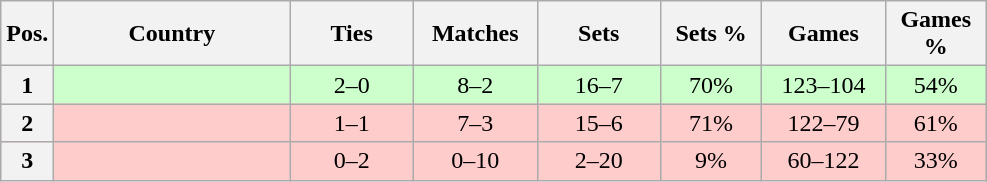<table class="wikitable nowrap" style=text-align:center>
<tr>
<th>Pos.</th>
<th width=150>Country</th>
<th width=75>Ties</th>
<th width=75>Matches</th>
<th width=75>Sets</th>
<th width=60>Sets %</th>
<th width=75>Games</th>
<th width=60>Games %</th>
</tr>
<tr style="background: #CCFFCC;">
<th>1</th>
<td align=left><strong></strong></td>
<td>2–0</td>
<td>8–2</td>
<td>16–7</td>
<td>70%</td>
<td>123–104</td>
<td>54%</td>
</tr>
<tr style="background: #FFCCCC;">
<th>2</th>
<td align=left><em></em></td>
<td>1–1</td>
<td>7–3</td>
<td>15–6</td>
<td>71%</td>
<td>122–79</td>
<td>61%</td>
</tr>
<tr style="background: #FFCCCC;">
<th>3</th>
<td align=left><em></em></td>
<td>0–2</td>
<td>0–10</td>
<td>2–20</td>
<td>9%</td>
<td>60–122</td>
<td>33%</td>
</tr>
</table>
